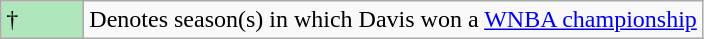<table class="wikitable">
<tr>
<td style="background:#afe6ba; width:3em;">†</td>
<td>Denotes season(s) in which Davis won a <a href='#'>WNBA championship</a></td>
</tr>
</table>
